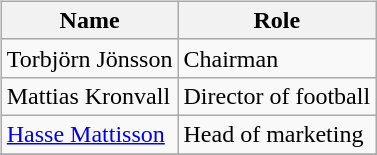<table>
<tr>
<td valign="top"><br><table class="wikitable">
<tr>
<th>Name</th>
<th>Role</th>
</tr>
<tr>
<td> Torbjörn Jönsson</td>
<td>Chairman</td>
</tr>
<tr>
<td> Mattias Kronvall</td>
<td>Director of football</td>
</tr>
<tr>
<td> <a href='#'>Hasse Mattisson</a></td>
<td>Head of marketing</td>
</tr>
<tr>
</tr>
</table>
</td>
</tr>
</table>
